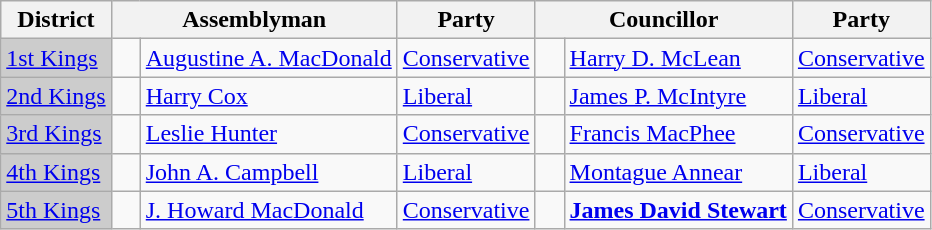<table class="wikitable">
<tr>
<th>District</th>
<th colspan="2">Assemblyman</th>
<th>Party</th>
<th colspan="2">Councillor</th>
<th>Party</th>
</tr>
<tr>
<td bgcolor="CCCCCC"><a href='#'>1st Kings</a></td>
<td>   </td>
<td><a href='#'>Augustine A. MacDonald</a></td>
<td><a href='#'>Conservative</a></td>
<td>   </td>
<td><a href='#'>Harry D. McLean</a></td>
<td><a href='#'>Conservative</a></td>
</tr>
<tr>
<td bgcolor="CCCCCC"><a href='#'>2nd Kings</a></td>
<td>   </td>
<td><a href='#'>Harry Cox</a></td>
<td><a href='#'>Liberal</a></td>
<td>   </td>
<td><a href='#'>James P. McIntyre</a></td>
<td><a href='#'>Liberal</a></td>
</tr>
<tr>
<td bgcolor="CCCCCC"><a href='#'>3rd Kings</a></td>
<td>   </td>
<td><a href='#'>Leslie Hunter</a></td>
<td><a href='#'>Conservative</a></td>
<td>   </td>
<td><a href='#'>Francis MacPhee</a></td>
<td><a href='#'>Conservative</a></td>
</tr>
<tr>
<td bgcolor="CCCCCC"><a href='#'>4th Kings</a></td>
<td>   </td>
<td><a href='#'>John A. Campbell</a></td>
<td><a href='#'>Liberal</a></td>
<td>   </td>
<td><a href='#'>Montague Annear</a></td>
<td><a href='#'>Liberal</a></td>
</tr>
<tr>
<td bgcolor="CCCCCC"><a href='#'>5th Kings</a></td>
<td>   </td>
<td><a href='#'>J. Howard MacDonald</a></td>
<td><a href='#'>Conservative</a></td>
<td>   </td>
<td><strong><a href='#'>James David Stewart</a></strong></td>
<td><a href='#'>Conservative</a></td>
</tr>
</table>
